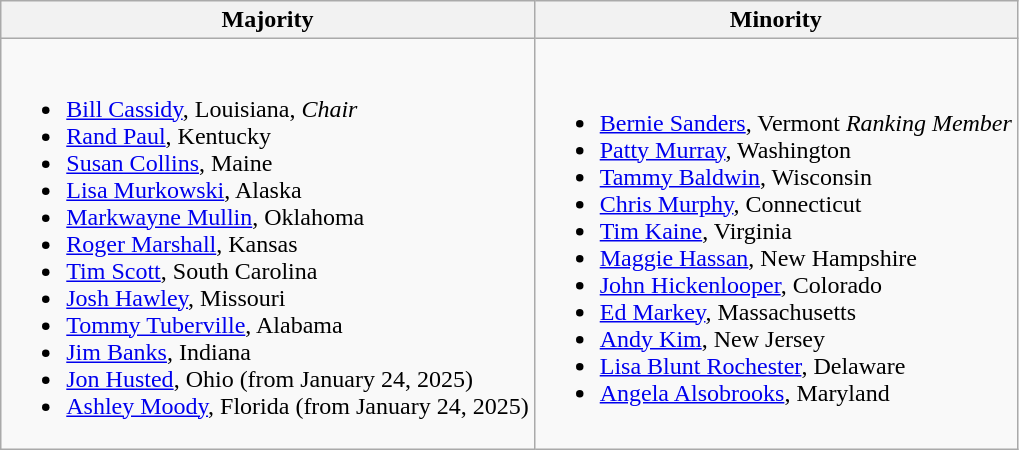<table class=wikitable>
<tr>
<th>Majority</th>
<th>Minority</th>
</tr>
<tr>
<td><br><ul><li><a href='#'>Bill Cassidy</a>, Louisiana, <em>Chair</em></li><li><a href='#'>Rand Paul</a>, Kentucky</li><li><a href='#'>Susan Collins</a>, Maine</li><li><a href='#'>Lisa Murkowski</a>, Alaska</li><li><a href='#'>Markwayne Mullin</a>, Oklahoma</li><li><a href='#'>Roger Marshall</a>, Kansas</li><li><a href='#'>Tim Scott</a>, South Carolina</li><li><a href='#'>Josh Hawley</a>, Missouri</li><li><a href='#'>Tommy Tuberville</a>, Alabama</li><li><a href='#'>Jim Banks</a>, Indiana</li><li><a href='#'>Jon Husted</a>, Ohio (from January 24, 2025)</li><li><a href='#'>Ashley Moody</a>, Florida (from January 24, 2025)</li></ul></td>
<td><br><ul><li><span><a href='#'>Bernie Sanders</a>, Vermont</span> <em>Ranking Member</em></li><li><a href='#'>Patty Murray</a>, Washington</li><li><a href='#'>Tammy Baldwin</a>, Wisconsin</li><li><a href='#'>Chris Murphy</a>, Connecticut</li><li><a href='#'>Tim Kaine</a>, Virginia</li><li><a href='#'>Maggie Hassan</a>, New Hampshire</li><li><a href='#'>John Hickenlooper</a>, Colorado</li><li><a href='#'>Ed Markey</a>, Massachusetts</li><li><a href='#'>Andy Kim</a>, New Jersey</li><li><a href='#'>Lisa Blunt Rochester</a>, Delaware</li><li><a href='#'>Angela Alsobrooks</a>, Maryland</li></ul></td>
</tr>
</table>
